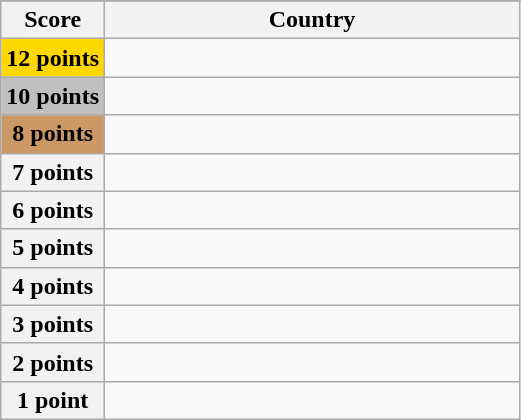<table class="wikitable">
<tr>
</tr>
<tr>
<th scope="col" width="20%">Score</th>
<th scope="col">Country</th>
</tr>
<tr>
<th scope="row" style="background:gold">12 points</th>
<td></td>
</tr>
<tr>
<th scope="row" style="background:silver">10 points</th>
<td></td>
</tr>
<tr>
<th scope="row" style="background:#CC9966">8 points</th>
<td></td>
</tr>
<tr>
<th scope="row">7 points</th>
<td></td>
</tr>
<tr>
<th scope="row">6 points</th>
<td></td>
</tr>
<tr>
<th scope="row">5 points</th>
<td></td>
</tr>
<tr>
<th scope="row">4 points</th>
<td></td>
</tr>
<tr>
<th scope="row">3 points</th>
<td></td>
</tr>
<tr>
<th scope="row">2 points</th>
<td></td>
</tr>
<tr>
<th scope="row">1 point</th>
<td></td>
</tr>
</table>
